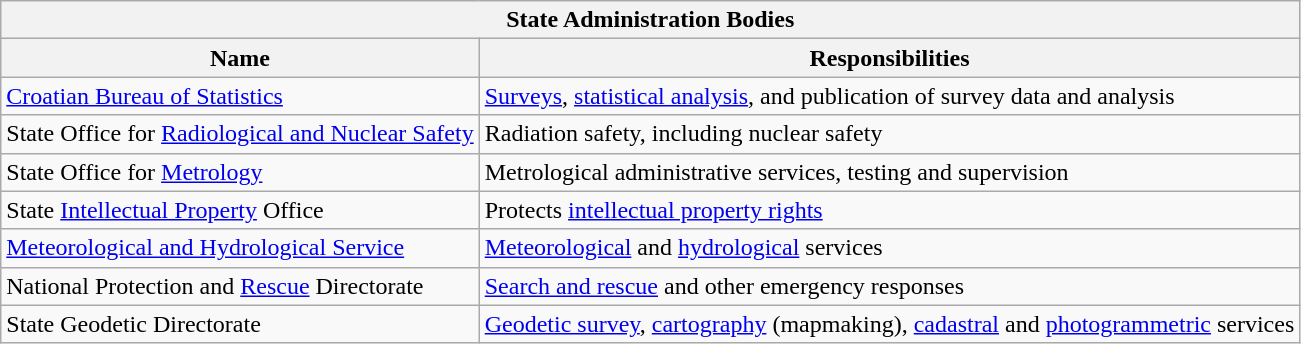<table class="wikitable collapsible collapsed">
<tr>
<th colspan=2>State Administration Bodies</th>
</tr>
<tr>
<th>Name</th>
<th>Responsibilities</th>
</tr>
<tr>
<td><a href='#'>Croatian Bureau of Statistics</a></td>
<td><a href='#'>Surveys</a>, <a href='#'>statistical analysis</a>, and publication of survey data and analysis</td>
</tr>
<tr>
<td>State Office for <a href='#'>Radiological and Nuclear Safety</a></td>
<td>Radiation safety, including nuclear safety</td>
</tr>
<tr>
<td>State Office for <a href='#'>Metrology</a></td>
<td>Metrological administrative services, testing and supervision</td>
</tr>
<tr>
<td>State <a href='#'>Intellectual Property</a> Office</td>
<td>Protects <a href='#'>intellectual property rights</a></td>
</tr>
<tr>
<td><a href='#'>Meteorological and Hydrological Service</a></td>
<td><a href='#'>Meteorological</a> and <a href='#'>hydrological</a> services</td>
</tr>
<tr>
<td>National Protection and <a href='#'>Rescue</a> Directorate</td>
<td><a href='#'>Search and rescue</a> and other emergency responses</td>
</tr>
<tr>
<td>State Geodetic Directorate</td>
<td><a href='#'>Geodetic survey</a>, <a href='#'>cartography</a> (mapmaking), <a href='#'>cadastral</a> and <a href='#'>photogrammetric</a> services</td>
</tr>
</table>
